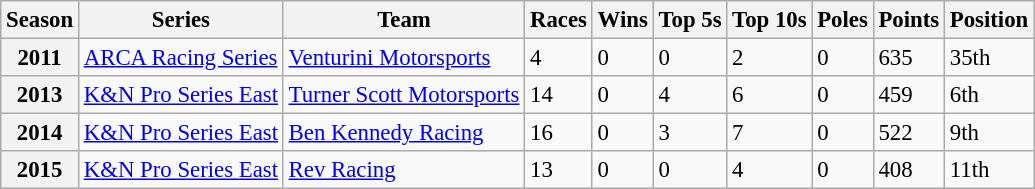<table class="wikitable" style="font-size: 95%;">
<tr>
<th>Season</th>
<th>Series</th>
<th>Team</th>
<th>Races</th>
<th>Wins</th>
<th>Top 5s</th>
<th>Top 10s</th>
<th>Poles</th>
<th>Points</th>
<th>Position</th>
</tr>
<tr>
<th>2011</th>
<td><a href='#'>ARCA Racing Series</a></td>
<td><a href='#'>Venturini Motorsports</a></td>
<td>4</td>
<td>0</td>
<td>0</td>
<td>2</td>
<td>0</td>
<td>635</td>
<td>35th</td>
</tr>
<tr>
<th>2013</th>
<td><a href='#'>K&N Pro Series East</a></td>
<td><a href='#'>Turner Scott Motorsports</a></td>
<td>14</td>
<td>0</td>
<td>4</td>
<td>6</td>
<td>0</td>
<td>459</td>
<td>6th</td>
</tr>
<tr>
<th>2014</th>
<td><a href='#'>K&N Pro Series East</a></td>
<td><a href='#'>Ben Kennedy Racing</a></td>
<td>16</td>
<td>0</td>
<td>3</td>
<td>7</td>
<td>0</td>
<td>522</td>
<td>9th</td>
</tr>
<tr>
<th>2015</th>
<td><a href='#'>K&N Pro Series East</a></td>
<td><a href='#'>Rev Racing</a></td>
<td>13</td>
<td>0</td>
<td>0</td>
<td>4</td>
<td>0</td>
<td>408</td>
<td>11th</td>
</tr>
</table>
